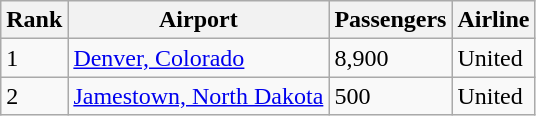<table class="wikitable">
<tr>
<th>Rank</th>
<th>Airport</th>
<th>Passengers</th>
<th>Airline</th>
</tr>
<tr>
<td>1</td>
<td><a href='#'>Denver, Colorado</a></td>
<td>8,900</td>
<td>United</td>
</tr>
<tr>
<td>2</td>
<td><a href='#'>Jamestown, North Dakota</a></td>
<td>500</td>
<td>United</td>
</tr>
</table>
